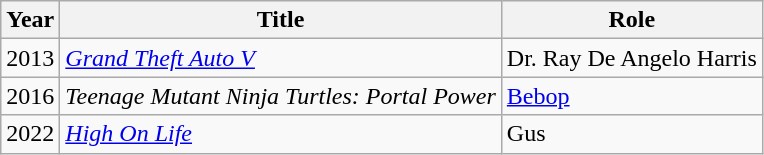<table class="wikitable sortable">
<tr ">
<th>Year</th>
<th>Title</th>
<th>Role</th>
</tr>
<tr>
<td>2013</td>
<td><em><a href='#'>Grand Theft Auto V</a></em></td>
<td>Dr. Ray De Angelo Harris</td>
</tr>
<tr>
<td>2016</td>
<td><em>Teenage Mutant Ninja Turtles: Portal Power</em></td>
<td><a href='#'>Bebop</a></td>
</tr>
<tr>
<td>2022</td>
<td><em><a href='#'>High On Life</a></em></td>
<td>Gus</td>
</tr>
</table>
